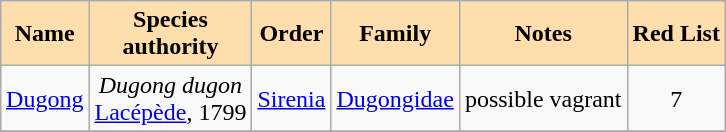<table class="sortable wikitable" style="margin:1em auto; text-align:center;">
<tr>
<th style=background:navajowhite>Name</th>
<th style=background:navajowhite>Species<br>authority</th>
<th style=background:navajowhite>Order</th>
<th style=background:navajowhite>Family</th>
<th style=background:navajowhite>Notes</th>
<th style=background:navajowhite>Red List</th>
</tr>
<tr>
<td><a href='#'>Dugong</a><br></td>
<td><em>Dugong dugon</em><br><a href='#'>Lacépède</a>, 1799</td>
<td><a href='#'>Sirenia</a></td>
<td><a href='#'>Dugongidae</a></td>
<td>possible vagrant</td>
<td><div>7</div></td>
</tr>
<tr>
</tr>
</table>
